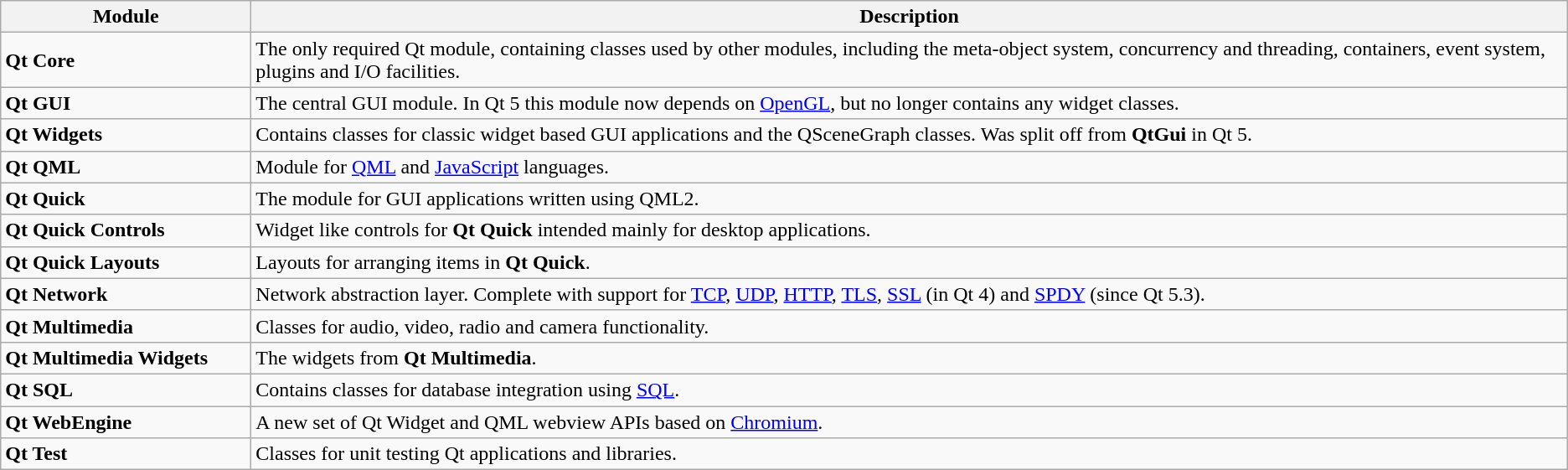<table class="wikitable">
<tr>
<th style="width:12em">Module</th>
<th>Description</th>
</tr>
<tr>
<td><strong>Qt Core</strong></td>
<td>The only required Qt module, containing classes used by other modules, including the meta-object system, concurrency and threading, containers, event system, plugins and I/O facilities.</td>
</tr>
<tr>
<td><strong>Qt GUI</strong></td>
<td>The central GUI module. In Qt 5 this module now depends on <a href='#'>OpenGL</a>, but no longer contains any widget classes.</td>
</tr>
<tr>
<td><strong>Qt Widgets</strong></td>
<td>Contains classes for classic widget based GUI applications and the QSceneGraph classes. Was split off from <strong>QtGui</strong> in Qt 5.</td>
</tr>
<tr>
<td><strong>Qt QML</strong></td>
<td>Module for <a href='#'>QML</a> and <a href='#'>JavaScript</a> languages.</td>
</tr>
<tr>
<td><strong>Qt Quick</strong></td>
<td>The module for GUI applications written using QML2.</td>
</tr>
<tr>
<td><strong>Qt Quick Controls</strong></td>
<td>Widget like controls for <strong>Qt Quick</strong> intended mainly for desktop applications.</td>
</tr>
<tr>
<td><strong>Qt Quick Layouts</strong></td>
<td>Layouts for arranging items in <strong>Qt Quick</strong>.</td>
</tr>
<tr>
<td><strong>Qt Network</strong></td>
<td>Network abstraction layer. Complete with support for <a href='#'>TCP</a>, <a href='#'>UDP</a>, <a href='#'>HTTP</a>, <a href='#'>TLS</a>, <a href='#'>SSL</a> (in Qt 4) and <a href='#'>SPDY</a> (since Qt 5.3).</td>
</tr>
<tr>
<td><strong>Qt Multimedia</strong></td>
<td>Classes for audio, video, radio and camera functionality.</td>
</tr>
<tr>
<td><strong>Qt Multimedia Widgets</strong></td>
<td>The widgets from <strong>Qt Multimedia</strong>.</td>
</tr>
<tr>
<td><strong>Qt SQL</strong></td>
<td>Contains classes for database integration using <a href='#'>SQL</a>.</td>
</tr>
<tr>
<td><strong>Qt WebEngine</strong></td>
<td>A new set of Qt Widget and QML webview APIs based on <a href='#'>Chromium</a>.</td>
</tr>
<tr>
<td><strong>Qt Test</strong></td>
<td>Classes for unit testing Qt applications and libraries.</td>
</tr>
</table>
